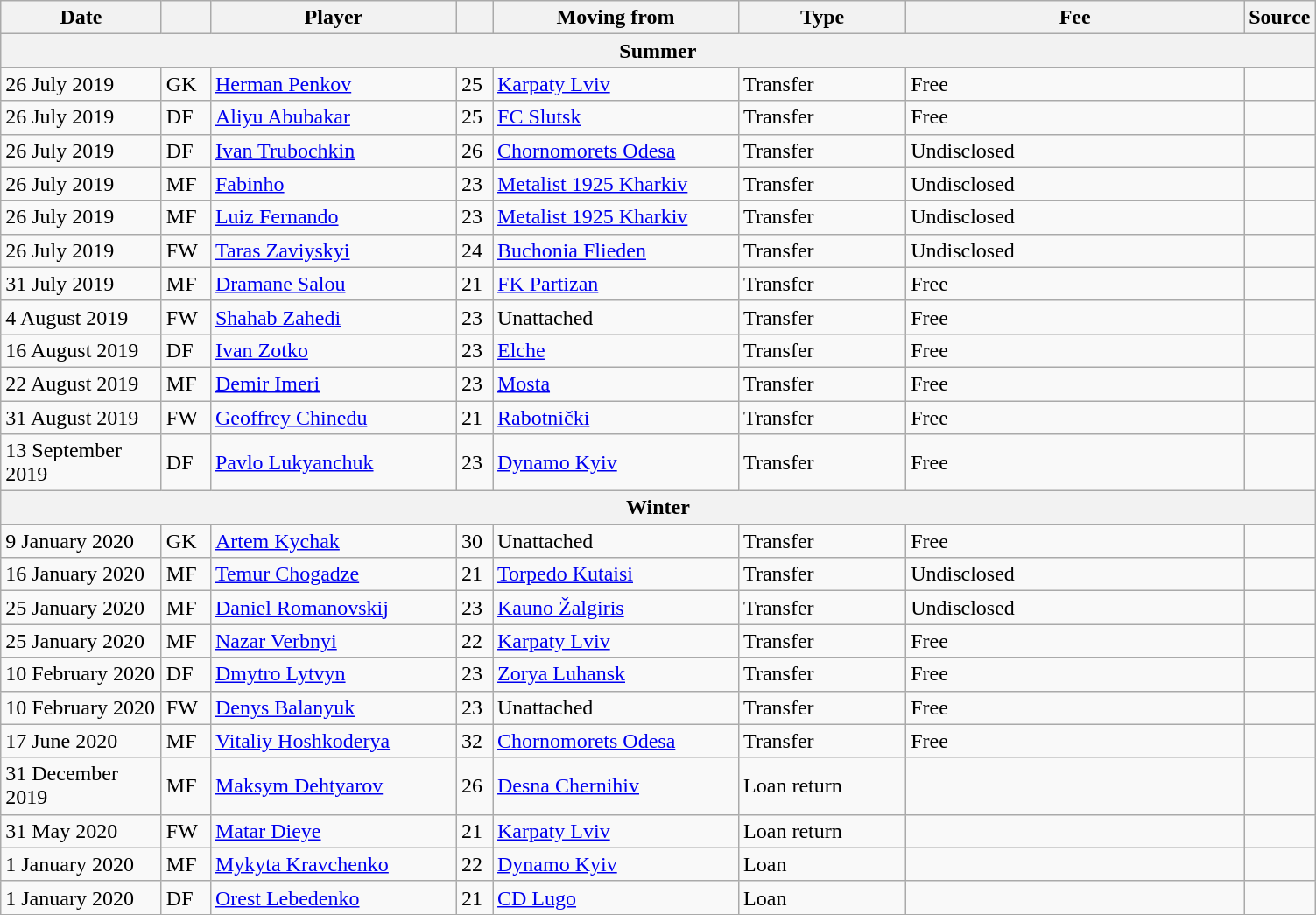<table class="wikitable sortable">
<tr>
<th style="width:115px;">Date</th>
<th style="width:30px;"></th>
<th style="width:180px;">Player</th>
<th style="width:20px;"></th>
<th style="width:180px;">Moving from</th>
<th style="width:120px;" class="unsortable">Type</th>
<th style="width:250px;" class="unsortable">Fee</th>
<th style="width:20px;">Source</th>
</tr>
<tr>
<th colspan=8>Summer</th>
</tr>
<tr>
<td>26 July 2019</td>
<td>GK</td>
<td> <a href='#'>Herman Penkov</a></td>
<td>25</td>
<td> <a href='#'>Karpaty Lviv</a></td>
<td>Transfer</td>
<td>Free</td>
<td></td>
</tr>
<tr>
<td>26 July 2019</td>
<td>DF</td>
<td> <a href='#'>Aliyu Abubakar</a></td>
<td>25</td>
<td> <a href='#'>FC Slutsk</a></td>
<td>Transfer</td>
<td>Free</td>
<td></td>
</tr>
<tr>
<td>26 July 2019</td>
<td>DF</td>
<td> <a href='#'>Ivan Trubochkin</a></td>
<td>26</td>
<td> <a href='#'>Chornomorets Odesa</a></td>
<td>Transfer</td>
<td>Undisclosed</td>
<td></td>
</tr>
<tr>
<td>26 July 2019</td>
<td>MF</td>
<td> <a href='#'>Fabinho</a></td>
<td>23</td>
<td> <a href='#'>Metalist 1925 Kharkiv</a></td>
<td>Transfer</td>
<td>Undisclosed</td>
<td></td>
</tr>
<tr>
<td>26 July 2019</td>
<td>MF</td>
<td> <a href='#'>Luiz Fernando</a></td>
<td>23</td>
<td> <a href='#'>Metalist 1925 Kharkiv</a></td>
<td>Transfer</td>
<td>Undisclosed</td>
<td></td>
</tr>
<tr>
<td>26 July 2019</td>
<td>FW</td>
<td> <a href='#'>Taras Zaviyskyi</a></td>
<td>24</td>
<td> <a href='#'>Buchonia Flieden</a></td>
<td>Transfer</td>
<td>Undisclosed</td>
<td></td>
</tr>
<tr>
<td>31 July 2019</td>
<td>MF</td>
<td> <a href='#'>Dramane Salou</a></td>
<td>21</td>
<td> <a href='#'>FK Partizan</a></td>
<td>Transfer</td>
<td>Free</td>
<td></td>
</tr>
<tr>
<td>4 August 2019</td>
<td>FW</td>
<td> <a href='#'>Shahab Zahedi</a></td>
<td>23</td>
<td>Unattached</td>
<td>Transfer</td>
<td>Free</td>
<td></td>
</tr>
<tr>
<td>16 August 2019</td>
<td>DF</td>
<td> <a href='#'>Ivan Zotko</a></td>
<td>23</td>
<td> <a href='#'>Elche</a></td>
<td>Transfer</td>
<td>Free</td>
<td></td>
</tr>
<tr>
<td>22 August 2019</td>
<td>MF</td>
<td> <a href='#'>Demir Imeri</a></td>
<td>23</td>
<td> <a href='#'>Mosta</a></td>
<td>Transfer</td>
<td>Free</td>
<td></td>
</tr>
<tr>
<td>31 August 2019</td>
<td>FW</td>
<td> <a href='#'>Geoffrey Chinedu</a></td>
<td>21</td>
<td> <a href='#'>Rabotnički</a></td>
<td>Transfer</td>
<td>Free</td>
<td></td>
</tr>
<tr>
<td>13 September 2019</td>
<td>DF</td>
<td> <a href='#'>Pavlo Lukyanchuk</a></td>
<td>23</td>
<td> <a href='#'>Dynamo Kyiv</a></td>
<td>Transfer</td>
<td>Free</td>
<td></td>
</tr>
<tr>
<th colspan=8>Winter</th>
</tr>
<tr>
<td>9 January 2020</td>
<td>GK</td>
<td> <a href='#'>Artem Kychak</a></td>
<td>30</td>
<td>Unattached</td>
<td>Transfer</td>
<td>Free</td>
<td></td>
</tr>
<tr>
<td>16 January 2020</td>
<td>MF</td>
<td> <a href='#'>Temur Chogadze</a></td>
<td>21</td>
<td> <a href='#'>Torpedo Kutaisi</a></td>
<td>Transfer</td>
<td>Undisclosed</td>
<td></td>
</tr>
<tr>
<td>25 January 2020</td>
<td>MF</td>
<td> <a href='#'>Daniel Romanovskij</a></td>
<td>23</td>
<td> <a href='#'>Kauno Žalgiris</a></td>
<td>Transfer</td>
<td>Undisclosed</td>
<td></td>
</tr>
<tr>
<td>25 January 2020</td>
<td>MF</td>
<td> <a href='#'>Nazar Verbnyi</a></td>
<td>22</td>
<td> <a href='#'>Karpaty Lviv</a></td>
<td>Transfer</td>
<td>Free</td>
<td></td>
</tr>
<tr>
<td>10 February 2020</td>
<td>DF</td>
<td> <a href='#'>Dmytro Lytvyn</a></td>
<td>23</td>
<td> <a href='#'>Zorya Luhansk</a></td>
<td>Transfer</td>
<td>Free</td>
<td></td>
</tr>
<tr>
<td>10 February 2020</td>
<td>FW</td>
<td> <a href='#'>Denys Balanyuk</a></td>
<td>23</td>
<td>Unattached</td>
<td>Transfer</td>
<td>Free</td>
<td></td>
</tr>
<tr>
<td>17 June 2020</td>
<td>MF</td>
<td> <a href='#'>Vitaliy Hoshkoderya</a></td>
<td>32</td>
<td> <a href='#'>Chornomorets Odesa</a></td>
<td>Transfer</td>
<td>Free</td>
<td></td>
</tr>
<tr>
<td>31 December 2019</td>
<td>MF</td>
<td> <a href='#'>Maksym Dehtyarov</a></td>
<td>26</td>
<td> <a href='#'>Desna Chernihiv</a></td>
<td>Loan return</td>
<td></td>
<td></td>
</tr>
<tr>
<td>31 May 2020</td>
<td>FW</td>
<td> <a href='#'>Matar Dieye</a></td>
<td>21</td>
<td> <a href='#'>Karpaty Lviv</a></td>
<td>Loan return</td>
<td></td>
<td></td>
</tr>
<tr>
<td>1 January 2020</td>
<td>MF</td>
<td> <a href='#'>Mykyta Kravchenko</a></td>
<td>22</td>
<td> <a href='#'>Dynamo Kyiv</a></td>
<td>Loan</td>
<td></td>
<td></td>
</tr>
<tr>
<td>1 January 2020</td>
<td>DF</td>
<td> <a href='#'>Orest Lebedenko</a></td>
<td>21</td>
<td> <a href='#'>CD Lugo</a></td>
<td>Loan</td>
<td></td>
<td></td>
</tr>
<tr>
</tr>
</table>
